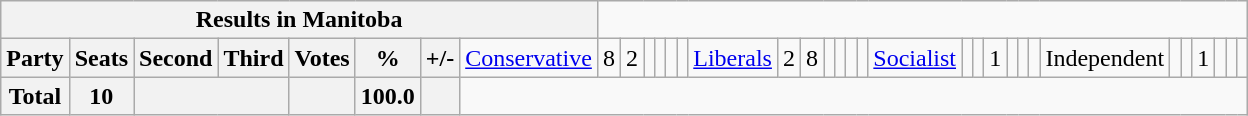<table class="wikitable">
<tr>
<th colspan=9>Results in Manitoba</th>
</tr>
<tr>
<th colspan=2>Party</th>
<th>Seats</th>
<th>Second</th>
<th>Third</th>
<th>Votes</th>
<th>%</th>
<th>+/-<br></th>
<td><a href='#'>Conservative</a></td>
<td align="right">8</td>
<td align="right">2</td>
<td align="right"></td>
<td align="right"></td>
<td align="right"></td>
<td align="right"><br></td>
<td><a href='#'>Liberals</a></td>
<td align="right">2</td>
<td align="right">8</td>
<td align="right"></td>
<td align="right"></td>
<td align="right"></td>
<td align="right"><br></td>
<td><a href='#'>Socialist</a></td>
<td align="right"></td>
<td align="right"></td>
<td align="right">1</td>
<td align="right"></td>
<td align="right"></td>
<td align="right"><br></td>
<td>Independent</td>
<td align="right"></td>
<td align="right"></td>
<td align="right">1</td>
<td align="right"></td>
<td align="right"></td>
<td align="right"></td>
</tr>
<tr>
<th colspan="2">Total</th>
<th>10</th>
<th colspan="2"></th>
<th></th>
<th>100.0</th>
<th></th>
</tr>
</table>
